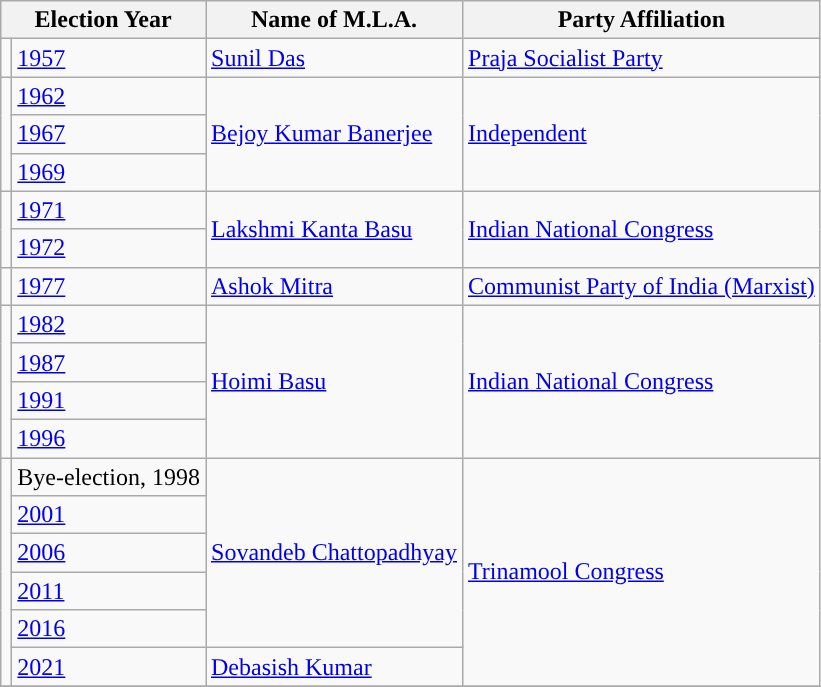<table class="wikitable sortable">
<tr>
<th colspan="2">Election Year</th>
<th>Name of M.L.A.</th>
<th>Party Affiliation</th>
</tr>
<tr>
<td style="background-color: "></td>
<td><a href='#'>1957</a></td>
<td><a href='#'>Sunil Das</a></td>
<td><a href='#'>Praja Socialist Party</a></td>
</tr>
<tr>
<td rowspan="3" style="background-color: "></td>
<td><a href='#'>1962</a></td>
<td rowspan="3"><a href='#'>Bejoy Kumar Banerjee</a></td>
<td rowspan="3"><a href='#'>Independent</a></td>
</tr>
<tr>
<td><a href='#'>1967</a></td>
</tr>
<tr>
<td><a href='#'>1969</a></td>
</tr>
<tr>
<td rowspan="2" style="background-color: "></td>
<td><a href='#'>1971</a></td>
<td rowspan="2"><a href='#'>Lakshmi Kanta Basu</a></td>
<td rowspan="2"><a href='#'>Indian National Congress</a></td>
</tr>
<tr>
<td><a href='#'>1972</a></td>
</tr>
<tr>
<td style="background-color: "></td>
<td><a href='#'>1977</a></td>
<td><a href='#'>Ashok Mitra</a></td>
<td><a href='#'>Communist Party of India (Marxist)</a></td>
</tr>
<tr>
<td rowspan="4" style="background-color: "></td>
<td><a href='#'>1982</a></td>
<td rowspan="4"><a href='#'>Hoimi Basu</a></td>
<td rowspan="4"><a href='#'>Indian National Congress</a></td>
</tr>
<tr>
<td><a href='#'>1987</a></td>
</tr>
<tr>
<td><a href='#'>1991</a></td>
</tr>
<tr>
<td><a href='#'>1996</a></td>
</tr>
<tr>
<td rowspan="6" style="background-color: "></td>
<td By-election>Bye-election, 1998</td>
<td rowspan="5"><a href='#'>Sovandeb Chattopadhyay</a></td>
<td rowspan="6"><a href='#'>Trinamool Congress</a></td>
</tr>
<tr>
<td><a href='#'>2001</a></td>
</tr>
<tr>
<td><a href='#'>2006</a></td>
</tr>
<tr>
<td><a href='#'>2011</a></td>
</tr>
<tr>
<td><a href='#'>2016</a></td>
</tr>
<tr>
<td><a href='#'>2021</a></td>
<td><a href='#'>Debasish Kumar</a></td>
</tr>
<tr>
</tr>
</table>
